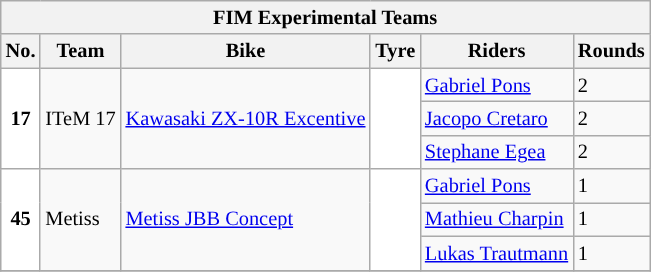<table class="wikitable" style="font-size: 85%">
<tr>
<th colspan="6">FIM Experimental Teams</th>
</tr>
<tr>
<th>No.</th>
<th>Team</th>
<th>Bike</th>
<th>Tyre</th>
<th>Riders</th>
<th>Rounds</th>
</tr>
<tr>
<td rowspan=3 style="background:white; text-align:center;"><strong>17</strong></td>
<td rowspan=3> ITeM 17</td>
<td rowspan=3><a href='#'>Kawasaki ZX-10R Excentive</a></td>
<td rowspan=3 style="background:white; text-align:center;"></td>
<td> <a href='#'>Gabriel Pons</a></td>
<td>2</td>
</tr>
<tr>
<td> <a href='#'>Jacopo Cretaro</a></td>
<td>2</td>
</tr>
<tr>
<td> <a href='#'>Stephane Egea</a></td>
<td>2</td>
</tr>
<tr>
<td rowspan=3 style="background:white; text-align:center;"><strong>45</strong></td>
<td rowspan=3> Metiss</td>
<td rowspan=3><a href='#'>Metiss JBB Concept</a></td>
<td rowspan=3 style="background:white; text-align:center;"></td>
<td> <a href='#'>Gabriel Pons</a></td>
<td>1</td>
</tr>
<tr>
<td> <a href='#'>Mathieu Charpin</a></td>
<td>1</td>
</tr>
<tr>
<td> <a href='#'>Lukas Trautmann</a></td>
<td>1</td>
</tr>
<tr>
</tr>
</table>
